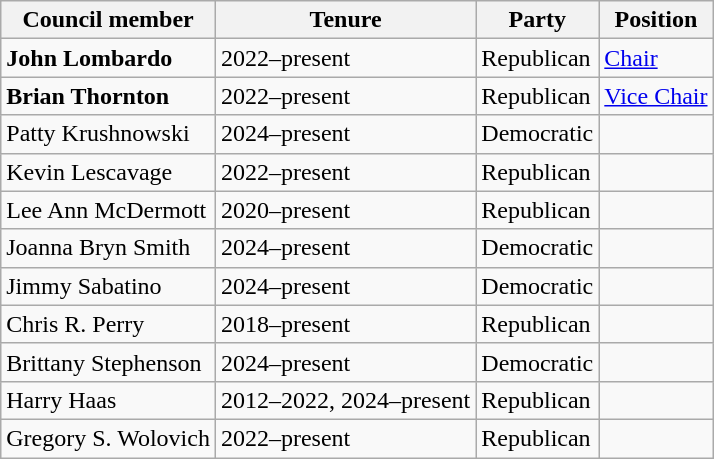<table class=wikitable>
<tr>
<th>Council member</th>
<th>Tenure</th>
<th>Party</th>
<th>Position</th>
</tr>
<tr>
<td><strong>John Lombardo</strong></td>
<td>2022–present</td>
<td>Republican</td>
<td><a href='#'>Chair</a></td>
</tr>
<tr>
<td><strong>Brian Thornton</strong></td>
<td>2022–present</td>
<td>Republican</td>
<td><a href='#'>Vice Chair</a></td>
</tr>
<tr>
<td>Patty Krushnowski</td>
<td>2024–present</td>
<td>Democratic</td>
<td></td>
</tr>
<tr>
<td>Kevin Lescavage</td>
<td>2022–present</td>
<td>Republican</td>
<td></td>
</tr>
<tr>
<td>Lee Ann McDermott</td>
<td>2020–present</td>
<td>Republican</td>
<td></td>
</tr>
<tr>
<td>Joanna Bryn Smith</td>
<td>2024–present</td>
<td>Democratic</td>
<td></td>
</tr>
<tr>
<td>Jimmy Sabatino</td>
<td>2024–present</td>
<td>Democratic</td>
<td></td>
</tr>
<tr>
<td>Chris R. Perry</td>
<td>2018–present</td>
<td>Republican</td>
<td></td>
</tr>
<tr>
<td>Brittany Stephenson</td>
<td>2024–present</td>
<td>Democratic</td>
<td></td>
</tr>
<tr>
<td>Harry Haas</td>
<td>2012–2022, 2024–present</td>
<td>Republican</td>
<td></td>
</tr>
<tr>
<td>Gregory S. Wolovich</td>
<td>2022–present</td>
<td>Republican</td>
<td></td>
</tr>
</table>
